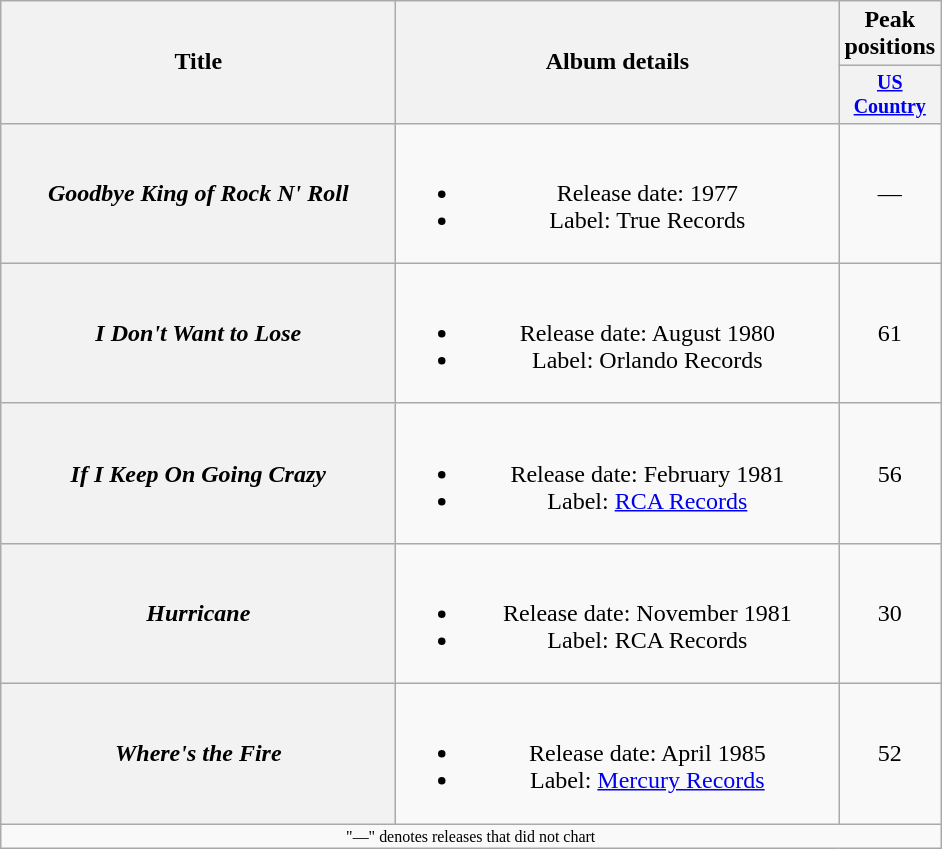<table class="wikitable plainrowheaders" style="text-align:center;">
<tr>
<th rowspan="2" style="width:16em;">Title</th>
<th rowspan="2" style="width:18em;">Album details</th>
<th>Peak positions</th>
</tr>
<tr style="font-size:smaller;">
<th width="60"><a href='#'>US Country</a></th>
</tr>
<tr>
<th scope="row"><em>Goodbye King of Rock N' Roll</em></th>
<td><br><ul><li>Release date: 1977</li><li>Label: True Records</li></ul></td>
<td>—</td>
</tr>
<tr>
<th scope="row"><em>I Don't Want to Lose</em></th>
<td><br><ul><li>Release date: August 1980</li><li>Label: Orlando Records</li></ul></td>
<td>61</td>
</tr>
<tr>
<th scope="row"><em>If I Keep On Going Crazy</em></th>
<td><br><ul><li>Release date: February 1981</li><li>Label: <a href='#'>RCA Records</a></li></ul></td>
<td>56</td>
</tr>
<tr>
<th scope="row"><em>Hurricane</em></th>
<td><br><ul><li>Release date: November 1981</li><li>Label: RCA Records</li></ul></td>
<td>30</td>
</tr>
<tr>
<th scope="row"><em>Where's the Fire</em></th>
<td><br><ul><li>Release date: April 1985</li><li>Label: <a href='#'>Mercury Records</a></li></ul></td>
<td>52</td>
</tr>
<tr>
<td colspan="3" style="font-size:8pt">"—" denotes releases that did not chart</td>
</tr>
</table>
